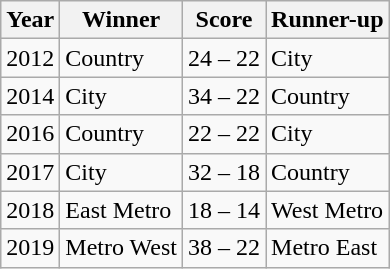<table class="wikitable">
<tr>
<th>Year</th>
<th>Winner</th>
<th>Score</th>
<th>Runner-up</th>
</tr>
<tr>
<td>2012</td>
<td>Country</td>
<td>24 – 22</td>
<td>City</td>
</tr>
<tr>
<td>2014</td>
<td>City</td>
<td>34 – 22</td>
<td>Country</td>
</tr>
<tr>
<td>2016</td>
<td>Country</td>
<td>22 – 22</td>
<td>City</td>
</tr>
<tr>
<td>2017</td>
<td>City</td>
<td>32 – 18</td>
<td>Country</td>
</tr>
<tr>
<td>2018</td>
<td>East Metro</td>
<td>18 – 14</td>
<td>West Metro</td>
</tr>
<tr>
<td>2019</td>
<td>Metro West</td>
<td>38 – 22</td>
<td>Metro East</td>
</tr>
</table>
